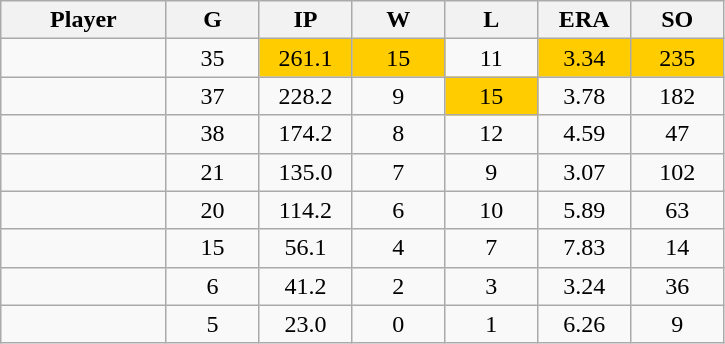<table class="wikitable sortable">
<tr>
<th bgcolor="#DDDDFF" width="16%">Player</th>
<th bgcolor="#DDDDFF" width="9%">G</th>
<th bgcolor="#DDDDFF" width="9%">IP</th>
<th bgcolor="#DDDDFF" width="9%">W</th>
<th bgcolor="#DDDDFF" width="9%">L</th>
<th bgcolor="#DDDDFF" width="9%">ERA</th>
<th bgcolor="#DDDDFF" width="9%">SO</th>
</tr>
<tr align="center">
<td></td>
<td>35</td>
<td bgcolor="FFCC00">261.1</td>
<td bgcolor="FFCC00">15</td>
<td>11</td>
<td bgcolor="FFCC00">3.34</td>
<td bgcolor="FFCC00">235</td>
</tr>
<tr align="center">
<td></td>
<td>37</td>
<td>228.2</td>
<td>9</td>
<td bgcolor="FFCC00">15</td>
<td>3.78</td>
<td>182</td>
</tr>
<tr align="center">
<td></td>
<td>38</td>
<td>174.2</td>
<td>8</td>
<td>12</td>
<td>4.59</td>
<td>47</td>
</tr>
<tr align="center">
<td></td>
<td>21</td>
<td>135.0</td>
<td>7</td>
<td>9</td>
<td>3.07</td>
<td>102</td>
</tr>
<tr align="center">
<td></td>
<td>20</td>
<td>114.2</td>
<td>6</td>
<td>10</td>
<td>5.89</td>
<td>63</td>
</tr>
<tr align="center">
<td></td>
<td>15</td>
<td>56.1</td>
<td>4</td>
<td>7</td>
<td>7.83</td>
<td>14</td>
</tr>
<tr align="center">
<td></td>
<td>6</td>
<td>41.2</td>
<td>2</td>
<td>3</td>
<td>3.24</td>
<td>36</td>
</tr>
<tr align="center">
<td></td>
<td>5</td>
<td>23.0</td>
<td>0</td>
<td>1</td>
<td>6.26</td>
<td>9</td>
</tr>
</table>
